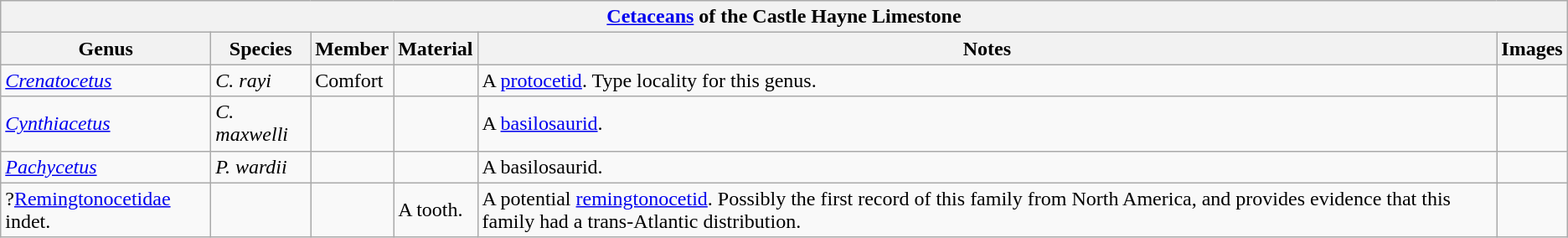<table class="wikitable">
<tr>
<th colspan="6"><a href='#'>Cetaceans</a> of the Castle Hayne Limestone</th>
</tr>
<tr>
<th>Genus</th>
<th>Species</th>
<th>Member</th>
<th>Material</th>
<th>Notes</th>
<th>Images</th>
</tr>
<tr>
<td><em><a href='#'>Crenatocetus</a></em></td>
<td><em>C. rayi</em></td>
<td>Comfort</td>
<td></td>
<td>A <a href='#'>protocetid</a>. Type locality for this genus.</td>
<td></td>
</tr>
<tr>
<td><em><a href='#'>Cynthiacetus</a></em></td>
<td><em>C. maxwelli</em></td>
<td></td>
<td></td>
<td>A <a href='#'>basilosaurid</a>.</td>
<td></td>
</tr>
<tr>
<td><em><a href='#'>Pachycetus</a></em></td>
<td><em>P. wardii</em></td>
<td></td>
<td></td>
<td>A basilosaurid.</td>
<td></td>
</tr>
<tr>
<td>?<a href='#'>Remingtonocetidae</a> indet.</td>
<td></td>
<td></td>
<td>A tooth.</td>
<td>A potential <a href='#'>remingtonocetid</a>. Possibly the first record of this family from North America, and provides evidence that this family had a trans-Atlantic distribution.</td>
<td></td>
</tr>
</table>
